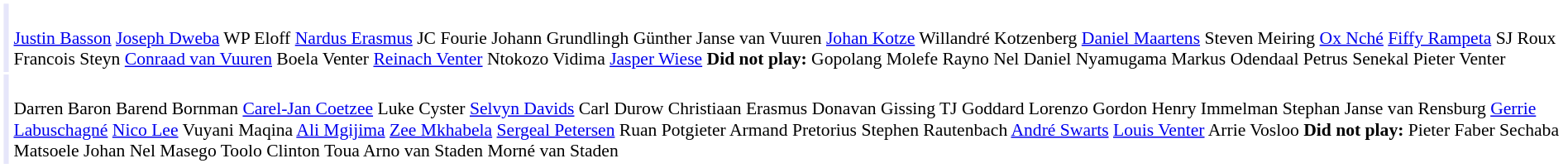<table cellpadding="2" style="border: 1px solid white; font-size:90%;">
<tr>
<td colspan="2" align="right" bgcolor="lavender"></td>
<td align="left"><br><a href='#'>Justin Basson</a>
 <a href='#'>Joseph Dweba</a>
 WP Eloff
 <a href='#'>Nardus Erasmus</a>
 JC Fourie
 Johann Grundlingh
 Günther Janse van Vuuren
 <a href='#'>Johan Kotze</a>
 Willandré Kotzenberg
 <a href='#'>Daniel Maartens</a>
 Steven Meiring
 <a href='#'>Ox Nché</a>
 <a href='#'>Fiffy Rampeta</a>
 SJ Roux
 Francois Steyn
 <a href='#'>Conraad van Vuuren</a>
 Boela Venter
 <a href='#'>Reinach Venter</a>
 Ntokozo Vidima
 <a href='#'>Jasper Wiese</a>
 <strong>Did not play:</strong>
 Gopolang Molefe
 Rayno Nel
 Daniel Nyamugama
 Markus Odendaal
 Petrus Senekal
 Pieter Venter</td>
</tr>
<tr>
<td colspan="2" align="right" bgcolor="lavender"></td>
<td align="left"><br>Darren Baron
 Barend Bornman
 <a href='#'>Carel-Jan Coetzee</a>
 Luke Cyster
 <a href='#'>Selvyn Davids</a>
 Carl Durow
 Christiaan Erasmus
 Donavan Gissing
 TJ Goddard
 Lorenzo Gordon
 Henry Immelman
 Stephan Janse van Rensburg
 <a href='#'>Gerrie Labuschagné</a>
 <a href='#'>Nico Lee</a>
 Vuyani Maqina
 <a href='#'>Ali Mgijima</a>
 <a href='#'>Zee Mkhabela</a>
 <a href='#'>Sergeal Petersen</a>
 Ruan Potgieter
 Armand Pretorius
 Stephen Rautenbach
 <a href='#'>André Swarts</a>
 <a href='#'>Louis Venter</a>
 Arrie Vosloo
 <strong>Did not play:</strong>
 Pieter Faber
 Sechaba Matsoele
 Johan Nel
 Masego Toolo
 Clinton Toua
 Arno van Staden
 Morné van Staden</td>
</tr>
</table>
